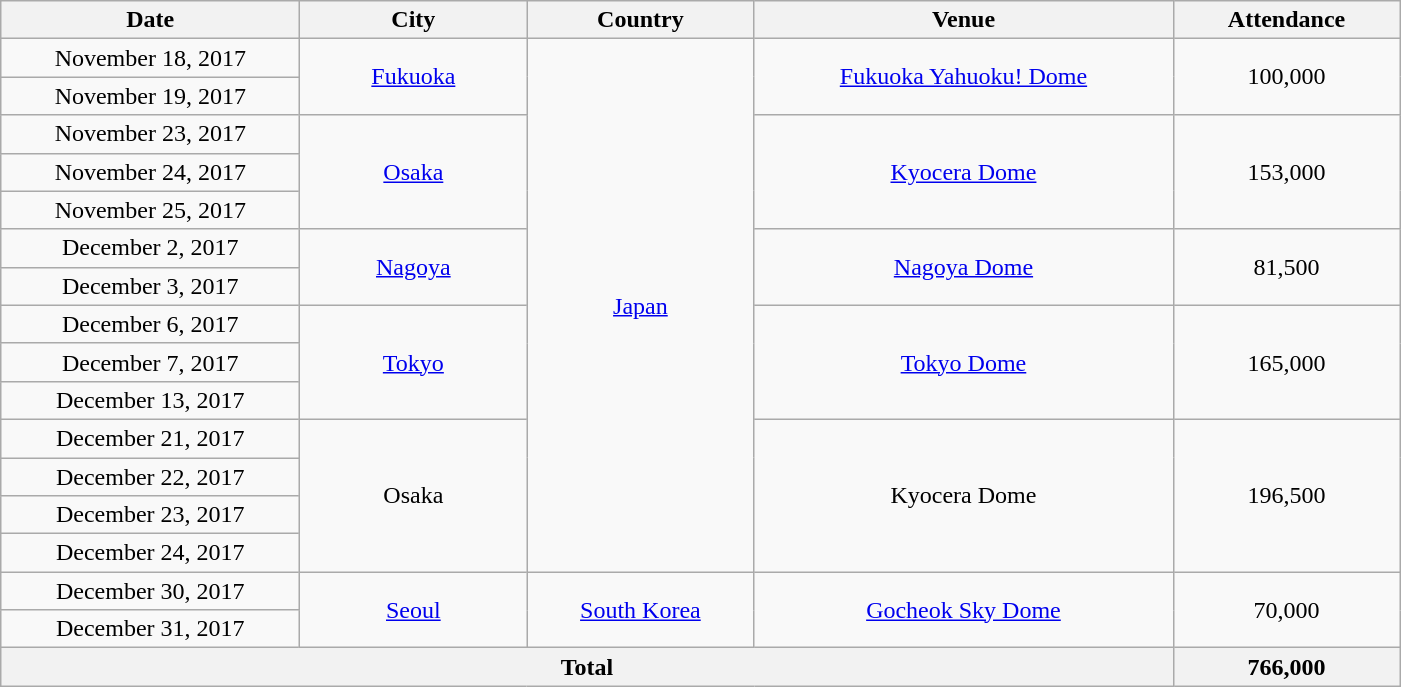<table class="wikitable" style="text-align:center;">
<tr>
<th scope="col" style="width:12em;">Date</th>
<th scope="col" style="width:9em;">City</th>
<th scope="col" style="width:9em;">Country</th>
<th scope="col" style="width:17em;">Venue</th>
<th scope="col" style="width:9em;">Attendance</th>
</tr>
<tr>
<td>November 18, 2017</td>
<td rowspan=2><a href='#'>Fukuoka</a></td>
<td rowspan="14"><a href='#'>Japan</a></td>
<td rowspan=2><a href='#'>Fukuoka Yahuoku! Dome</a></td>
<td rowspan=2>100,000</td>
</tr>
<tr>
<td>November 19, 2017</td>
</tr>
<tr>
<td>November 23, 2017</td>
<td rowspan="3"><a href='#'>Osaka</a></td>
<td rowspan="3"><a href='#'>Kyocera Dome</a></td>
<td rowspan="3">153,000</td>
</tr>
<tr>
<td>November 24, 2017</td>
</tr>
<tr>
<td>November 25, 2017</td>
</tr>
<tr>
<td>December 2, 2017</td>
<td rowspan="2"><a href='#'>Nagoya</a></td>
<td rowspan="2"><a href='#'>Nagoya Dome</a></td>
<td rowspan="2">81,500</td>
</tr>
<tr>
<td>December 3, 2017</td>
</tr>
<tr>
<td>December 6, 2017</td>
<td rowspan="3"><a href='#'>Tokyo</a></td>
<td rowspan="3"><a href='#'>Tokyo Dome</a></td>
<td rowspan="3">165,000</td>
</tr>
<tr>
<td>December 7, 2017</td>
</tr>
<tr>
<td>December 13, 2017</td>
</tr>
<tr>
<td>December 21, 2017</td>
<td rowspan="4">Osaka</td>
<td rowspan="4">Kyocera Dome</td>
<td rowspan="4">196,500</td>
</tr>
<tr>
<td>December 22, 2017</td>
</tr>
<tr>
<td>December 23, 2017</td>
</tr>
<tr>
<td>December 24, 2017</td>
</tr>
<tr>
<td>December 30, 2017</td>
<td rowspan="2"><a href='#'>Seoul</a></td>
<td rowspan="2"><a href='#'>South Korea</a></td>
<td rowspan="2"><a href='#'>Gocheok Sky Dome</a></td>
<td rowspan="2">70,000</td>
</tr>
<tr>
<td>December 31, 2017</td>
</tr>
<tr>
<th colspan="4">Total</th>
<th>766,000</th>
</tr>
</table>
